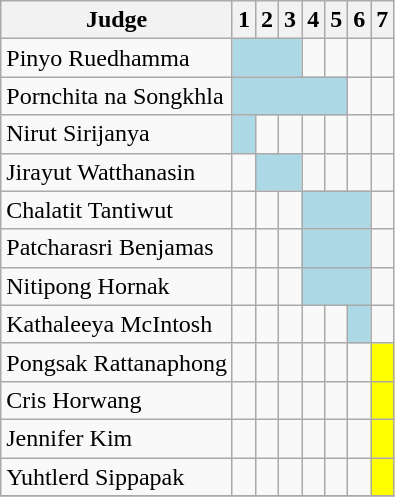<table class="wikitable">
<tr>
<th>Judge</th>
<th>1</th>
<th>2</th>
<th>3</th>
<th>4</th>
<th>5</th>
<th>6</th>
<th>7</th>
</tr>
<tr>
<td Pinyo Ruedhamma>Pinyo Ruedhamma</td>
<td colspan="3" style="text-align:center; background:lightblue;"></td>
<td></td>
<td></td>
<td></td>
<td></td>
</tr>
<tr>
<td>Pornchita na Songkhla</td>
<td colspan="5" style="text-align:center; background:lightblue;"></td>
<td></td>
<td></td>
</tr>
<tr>
<td>Nirut Sirijanya</td>
<td style="text-align:center; background:lightblue;"></td>
<td></td>
<td></td>
<td></td>
<td></td>
<td></td>
<td></td>
</tr>
<tr>
<td Jirayut Watthanasin>Jirayut Watthanasin</td>
<td></td>
<td colspan="2" style="text-align:center; background:lightblue;"></td>
<td></td>
<td></td>
<td></td>
<td></td>
</tr>
<tr>
<td>Chalatit Tantiwut</td>
<td></td>
<td></td>
<td></td>
<td colspan="3"  style="text-align:center; background:lightblue;"></td>
<td></td>
</tr>
<tr>
<td>Patcharasri Benjamas</td>
<td></td>
<td></td>
<td></td>
<td colspan="3"  style="text-align:center; background:lightblue;"></td>
<td></td>
</tr>
<tr>
<td>Nitipong Hornak</td>
<td></td>
<td></td>
<td></td>
<td colspan="3"  style="text-align:center; background:lightblue;"></td>
<td></td>
</tr>
<tr>
<td>Kathaleeya McIntosh</td>
<td></td>
<td></td>
<td></td>
<td></td>
<td></td>
<td colspan="1"  style="text-align:center; background:lightblue;"></td>
<td></td>
</tr>
<tr>
<td>Pongsak Rattanaphong</td>
<td></td>
<td></td>
<td></td>
<td></td>
<td></td>
<td></td>
<td colspan="5" style="text-align:center; background:yellow;"></td>
</tr>
<tr>
<td>Cris Horwang</td>
<td></td>
<td></td>
<td></td>
<td></td>
<td></td>
<td></td>
<td colspan="5" style="text-align:center; background:yellow;"></td>
</tr>
<tr>
<td>Jennifer Kim</td>
<td></td>
<td></td>
<td></td>
<td></td>
<td></td>
<td></td>
<td colspan="5" style="text-align:center; background:yellow;"></td>
</tr>
<tr>
<td>Yuhtlerd Sippapak</td>
<td></td>
<td></td>
<td></td>
<td></td>
<td></td>
<td></td>
<td colspan="5" style="text-align:center; background:yellow;"></td>
</tr>
<tr>
</tr>
</table>
